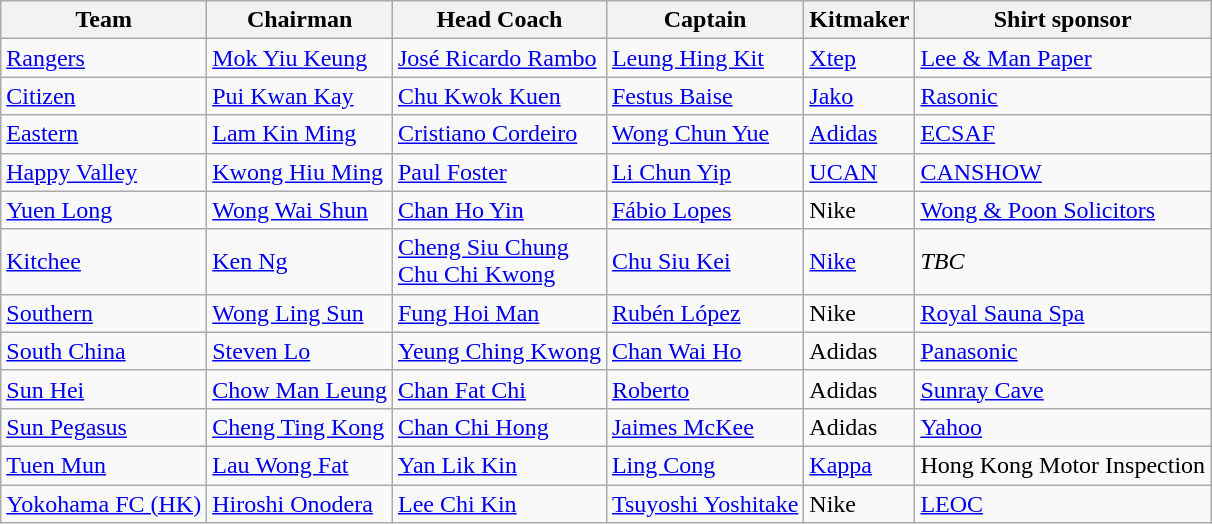<table class="wikitable sortable" style="text-align: left;">
<tr>
<th>Team</th>
<th>Chairman</th>
<th>Head Coach</th>
<th>Captain</th>
<th>Kitmaker</th>
<th>Shirt sponsor</th>
</tr>
<tr>
<td><a href='#'>Rangers</a></td>
<td><a href='#'>Mok Yiu Keung</a></td>
<td><a href='#'>José Ricardo Rambo</a></td>
<td><a href='#'>Leung Hing Kit</a></td>
<td><a href='#'>Xtep</a></td>
<td><a href='#'>Lee & Man Paper</a></td>
</tr>
<tr>
<td><a href='#'>Citizen</a></td>
<td><a href='#'>Pui Kwan Kay</a></td>
<td><a href='#'>Chu Kwok Kuen</a></td>
<td><a href='#'>Festus Baise</a></td>
<td><a href='#'>Jako</a></td>
<td><a href='#'>Rasonic</a></td>
</tr>
<tr>
<td><a href='#'>Eastern</a></td>
<td><a href='#'>Lam Kin Ming</a></td>
<td><a href='#'>Cristiano Cordeiro</a></td>
<td><a href='#'>Wong Chun Yue</a></td>
<td><a href='#'>Adidas</a></td>
<td><a href='#'>ECSAF</a></td>
</tr>
<tr>
<td><a href='#'>Happy Valley</a></td>
<td><a href='#'>Kwong Hiu Ming</a></td>
<td><a href='#'>Paul Foster</a></td>
<td><a href='#'>Li Chun Yip</a></td>
<td><a href='#'>UCAN</a></td>
<td><a href='#'>CANSHOW</a></td>
</tr>
<tr>
<td><a href='#'>Yuen Long</a></td>
<td><a href='#'>Wong Wai Shun</a></td>
<td><a href='#'>Chan Ho Yin</a></td>
<td><a href='#'>Fábio Lopes</a></td>
<td>Nike</td>
<td><a href='#'>Wong & Poon Solicitors</a></td>
</tr>
<tr>
<td><a href='#'>Kitchee</a></td>
<td><a href='#'>Ken Ng</a></td>
<td><a href='#'>Cheng Siu Chung</a><br><a href='#'>Chu Chi Kwong</a></td>
<td><a href='#'>Chu Siu Kei</a></td>
<td><a href='#'>Nike</a></td>
<td><em>TBC</em></td>
</tr>
<tr>
<td><a href='#'>Southern</a></td>
<td><a href='#'>Wong Ling Sun</a></td>
<td><a href='#'>Fung Hoi Man</a></td>
<td><a href='#'>Rubén López</a></td>
<td>Nike</td>
<td><a href='#'>Royal Sauna Spa</a></td>
</tr>
<tr>
<td><a href='#'>South China</a></td>
<td><a href='#'>Steven Lo</a></td>
<td><a href='#'>Yeung Ching Kwong</a></td>
<td><a href='#'>Chan Wai Ho</a></td>
<td>Adidas</td>
<td><a href='#'>Panasonic</a></td>
</tr>
<tr>
<td><a href='#'>Sun Hei</a></td>
<td><a href='#'>Chow Man Leung</a></td>
<td><a href='#'>Chan Fat Chi</a></td>
<td><a href='#'>Roberto</a></td>
<td>Adidas</td>
<td><a href='#'>Sunray Cave</a></td>
</tr>
<tr>
<td><a href='#'>Sun Pegasus</a></td>
<td><a href='#'>Cheng Ting Kong</a></td>
<td><a href='#'>Chan Chi Hong</a></td>
<td><a href='#'>Jaimes McKee</a></td>
<td>Adidas</td>
<td><a href='#'>Yahoo</a></td>
</tr>
<tr>
<td><a href='#'>Tuen Mun</a></td>
<td><a href='#'>Lau Wong Fat</a></td>
<td><a href='#'>Yan Lik Kin</a></td>
<td><a href='#'>Ling Cong</a></td>
<td><a href='#'>Kappa</a></td>
<td>Hong Kong Motor Inspection</td>
</tr>
<tr>
<td><a href='#'>Yokohama FC (HK)</a></td>
<td><a href='#'>Hiroshi Onodera</a></td>
<td><a href='#'>Lee Chi Kin</a></td>
<td><a href='#'>Tsuyoshi Yoshitake</a></td>
<td>Nike</td>
<td><a href='#'>LEOC</a></td>
</tr>
</table>
